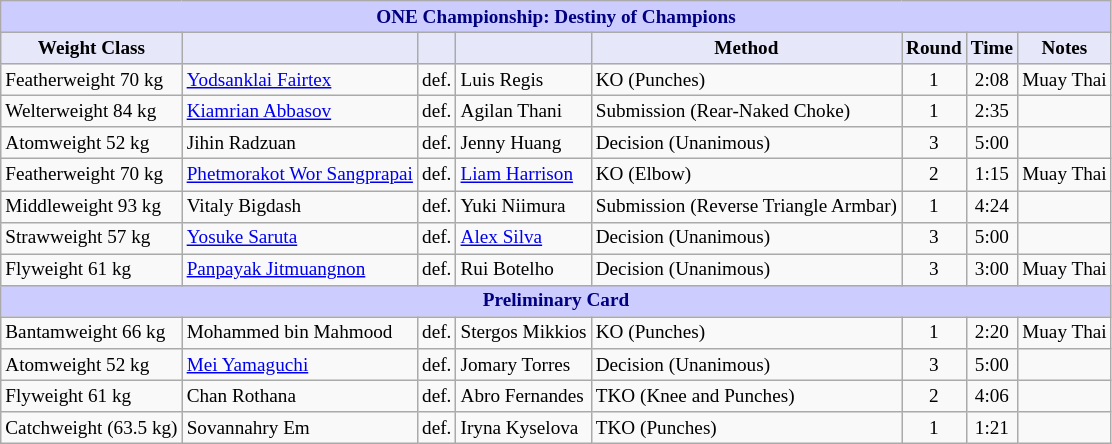<table class="wikitable" style="font-size: 80%;">
<tr>
<th colspan="8" style="background-color: #ccf; color: #000080; text-align: center;"><strong>ONE Championship: Destiny of Champions</strong></th>
</tr>
<tr>
<th colspan="1" style="background-color: #E6E8FA; color: #000000; text-align: center;">Weight Class</th>
<th colspan="1" style="background-color: #E6E8FA; color: #000000; text-align: center;"></th>
<th colspan="1" style="background-color: #E6E8FA; color: #000000; text-align: center;"></th>
<th colspan="1" style="background-color: #E6E8FA; color: #000000; text-align: center;"></th>
<th colspan="1" style="background-color: #E6E8FA; color: #000000; text-align: center;">Method</th>
<th colspan="1" style="background-color: #E6E8FA; color: #000000; text-align: center;">Round</th>
<th colspan="1" style="background-color: #E6E8FA; color: #000000; text-align: center;">Time</th>
<th colspan="1" style="background-color: #E6E8FA; color: #000000; text-align: center;">Notes</th>
</tr>
<tr>
<td>Featherweight 70 kg</td>
<td> <a href='#'>Yodsanklai Fairtex</a></td>
<td>def.</td>
<td> Luis Regis</td>
<td>KO (Punches)</td>
<td align=center>1</td>
<td align=center>2:08</td>
<td>Muay Thai</td>
</tr>
<tr>
<td>Welterweight 84 kg</td>
<td> <a href='#'>Kiamrian Abbasov</a></td>
<td>def.</td>
<td> Agilan Thani</td>
<td>Submission (Rear-Naked Choke)</td>
<td align=center>1</td>
<td align=center>2:35</td>
<td></td>
</tr>
<tr>
<td>Atomweight 52 kg</td>
<td> Jihin Radzuan</td>
<td>def.</td>
<td> Jenny Huang</td>
<td>Decision (Unanimous)</td>
<td align=center>3</td>
<td align=center>5:00</td>
<td></td>
</tr>
<tr>
<td>Featherweight 70 kg</td>
<td> <a href='#'>Phetmorakot Wor Sangprapai</a></td>
<td>def.</td>
<td> <a href='#'>Liam Harrison</a></td>
<td>KO (Elbow)</td>
<td align=center>2</td>
<td align=center>1:15</td>
<td>Muay Thai</td>
</tr>
<tr>
<td>Middleweight 93 kg</td>
<td> Vitaly Bigdash</td>
<td>def.</td>
<td> Yuki Niimura</td>
<td>Submission (Reverse Triangle Armbar)</td>
<td align=center>1</td>
<td align=center>4:24</td>
<td></td>
</tr>
<tr>
<td>Strawweight 57 kg</td>
<td> <a href='#'>Yosuke Saruta</a></td>
<td>def.</td>
<td> <a href='#'>Alex Silva</a></td>
<td>Decision (Unanimous)</td>
<td align=center>3</td>
<td align=center>5:00</td>
<td></td>
</tr>
<tr>
<td>Flyweight 61 kg</td>
<td> <a href='#'>Panpayak Jitmuangnon</a></td>
<td>def.</td>
<td> Rui Botelho</td>
<td>Decision (Unanimous)</td>
<td align=center>3</td>
<td align=center>3:00</td>
<td>Muay Thai</td>
</tr>
<tr>
<th colspan="8" style="background-color: #ccf; color: #000080; text-align: center;"><strong>Preliminary Card</strong></th>
</tr>
<tr>
<td>Bantamweight 66 kg</td>
<td> Mohammed bin Mahmood</td>
<td>def.</td>
<td> Stergos Mikkios</td>
<td>KO (Punches)</td>
<td align=center>1</td>
<td align=center>2:20</td>
<td>Muay Thai</td>
</tr>
<tr>
<td>Atomweight 52 kg</td>
<td> <a href='#'>Mei Yamaguchi</a></td>
<td>def.</td>
<td> Jomary Torres</td>
<td>Decision (Unanimous)</td>
<td align=center>3</td>
<td align=center>5:00</td>
<td></td>
</tr>
<tr>
<td>Flyweight 61 kg</td>
<td> Chan Rothana</td>
<td>def.</td>
<td> Abro Fernandes</td>
<td>TKO (Knee and Punches)</td>
<td align=center>2</td>
<td align=center>4:06</td>
<td></td>
</tr>
<tr>
<td>Catchweight (63.5 kg)</td>
<td> Sovannahry Em</td>
<td>def.</td>
<td> Iryna Kyselova</td>
<td>TKO (Punches)</td>
<td align=center>1</td>
<td align=center>1:21</td>
<td></td>
</tr>
</table>
